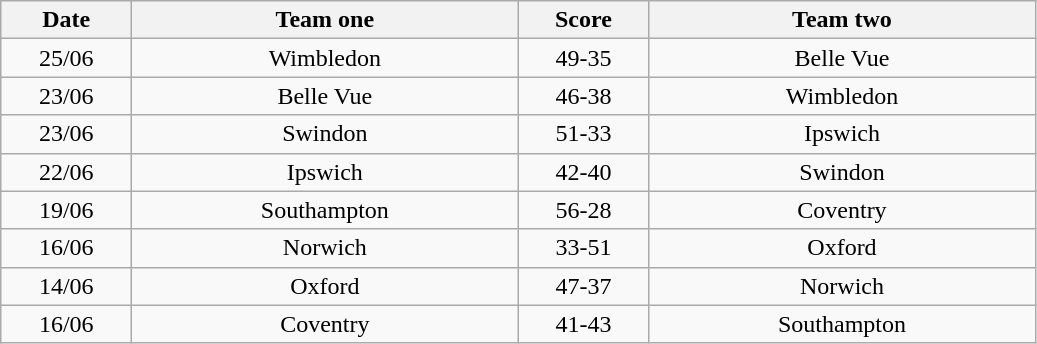<table class="wikitable" style="text-align: center">
<tr>
<th width=80>Date</th>
<th width=250>Team one</th>
<th width=80>Score</th>
<th width=250>Team two</th>
</tr>
<tr>
<td>25/06</td>
<td>Wimbledon</td>
<td>49-35</td>
<td>Belle Vue</td>
</tr>
<tr>
<td>23/06</td>
<td>Belle Vue</td>
<td>46-38</td>
<td>Wimbledon</td>
</tr>
<tr>
<td>23/06</td>
<td>Swindon</td>
<td>51-33</td>
<td>Ipswich</td>
</tr>
<tr>
<td>22/06</td>
<td>Ipswich</td>
<td>42-40</td>
<td>Swindon</td>
</tr>
<tr>
<td>19/06</td>
<td>Southampton</td>
<td>56-28</td>
<td>Coventry</td>
</tr>
<tr>
<td>16/06</td>
<td>Norwich</td>
<td>33-51</td>
<td>Oxford</td>
</tr>
<tr>
<td>14/06</td>
<td>Oxford</td>
<td>47-37</td>
<td>Norwich</td>
</tr>
<tr>
<td>16/06</td>
<td>Coventry</td>
<td>41-43</td>
<td>Southampton</td>
</tr>
</table>
